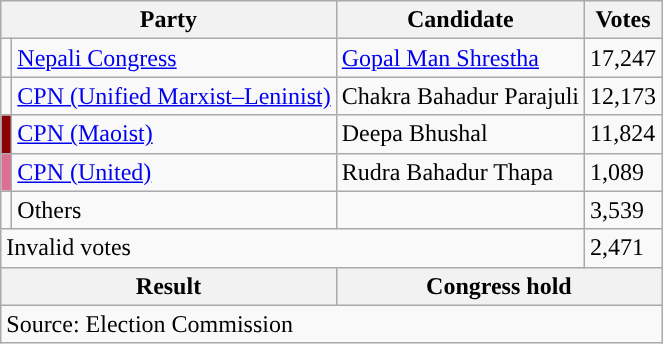<table class="wikitable">
<tr>
<th colspan="2">Party</th>
<th>Candidate</th>
<th>Votes</th>
</tr>
<tr>
<td style="background-color:"></td>
<td><a href='#'>Nepali Congress</a></td>
<td><a href='#'>Gopal Man Shrestha</a></td>
<td>17,247</td>
</tr>
<tr>
<td style="background-color:"></td>
<td><a href='#'>CPN (Unified Marxist–Leninist)</a></td>
<td>Chakra Bahadur Parajuli</td>
<td>12,173</td>
</tr>
<tr>
<td style="background-color:darkred"></td>
<td><a href='#'>CPN (Maoist)</a></td>
<td>Deepa Bhushal</td>
<td>11,824</td>
</tr>
<tr>
<td style="background-color:palevioletred"></td>
<td><a href='#'>CPN (United)</a></td>
<td>Rudra Bahadur Thapa</td>
<td>1,089</td>
</tr>
<tr>
<td></td>
<td>Others</td>
<td></td>
<td>3,539</td>
</tr>
<tr>
<td colspan="3">Invalid votes</td>
<td>2,471</td>
</tr>
<tr>
<th colspan="2">Result</th>
<th colspan="2">Congress hold</th>
</tr>
<tr>
<td colspan="4">Source: Election Commission</td>
</tr>
</table>
